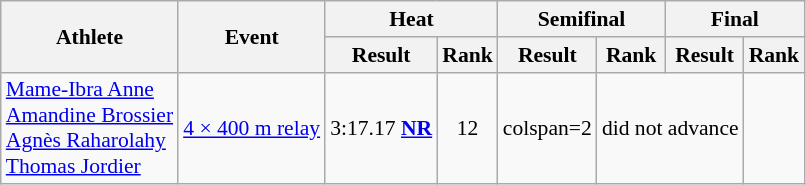<table class="wikitable"  style=font-size:90%>
<tr>
<th rowspan="2">Athlete</th>
<th rowspan="2">Event</th>
<th colspan="2">Heat</th>
<th colspan="2">Semifinal</th>
<th colspan="2">Final</th>
</tr>
<tr>
<th>Result</th>
<th>Rank</th>
<th>Result</th>
<th>Rank</th>
<th>Result</th>
<th>Rank</th>
</tr>
<tr style=text-align:center>
<td style=text-align:left><a href='#'>Mame-Ibra Anne</a>  <br> <a href='#'>Amandine Brossier</a>  <br> <a href='#'>Agnès Raharolahy</a>  <br> <a href='#'>Thomas Jordier</a></td>
<td style=text-align:left><a href='#'>4 × 400 m relay</a></td>
<td>3:17.17 <strong><a href='#'>NR</a></strong></td>
<td>12</td>
<td>colspan=2</td>
<td colspan=2>did not advance</td>
</tr>
</table>
